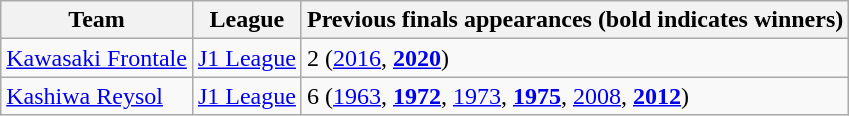<table class="wikitable">
<tr>
<th>Team</th>
<th>League</th>
<th>Previous finals appearances (bold indicates winners)</th>
</tr>
<tr>
<td><a href='#'>Kawasaki Frontale</a></td>
<td><a href='#'>J1 League</a></td>
<td>2 (<a href='#'>2016</a>, <strong><a href='#'>2020</a></strong>)</td>
</tr>
<tr>
<td><a href='#'>Kashiwa Reysol</a></td>
<td><a href='#'>J1 League</a></td>
<td>6 (<a href='#'>1963</a>, <strong><a href='#'>1972</a></strong>, <a href='#'>1973</a>, <strong><a href='#'>1975</a></strong>, <a href='#'>2008</a>, <strong><a href='#'>2012</a></strong>)</td>
</tr>
</table>
